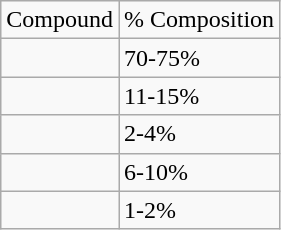<table class="wikitable">
<tr>
<td>Compound</td>
<td>% Composition</td>
</tr>
<tr>
<td></td>
<td>70-75%</td>
</tr>
<tr>
<td></td>
<td>11-15%</td>
</tr>
<tr>
<td></td>
<td>2-4%</td>
</tr>
<tr>
<td></td>
<td>6-10%</td>
</tr>
<tr>
<td></td>
<td>1-2%</td>
</tr>
</table>
